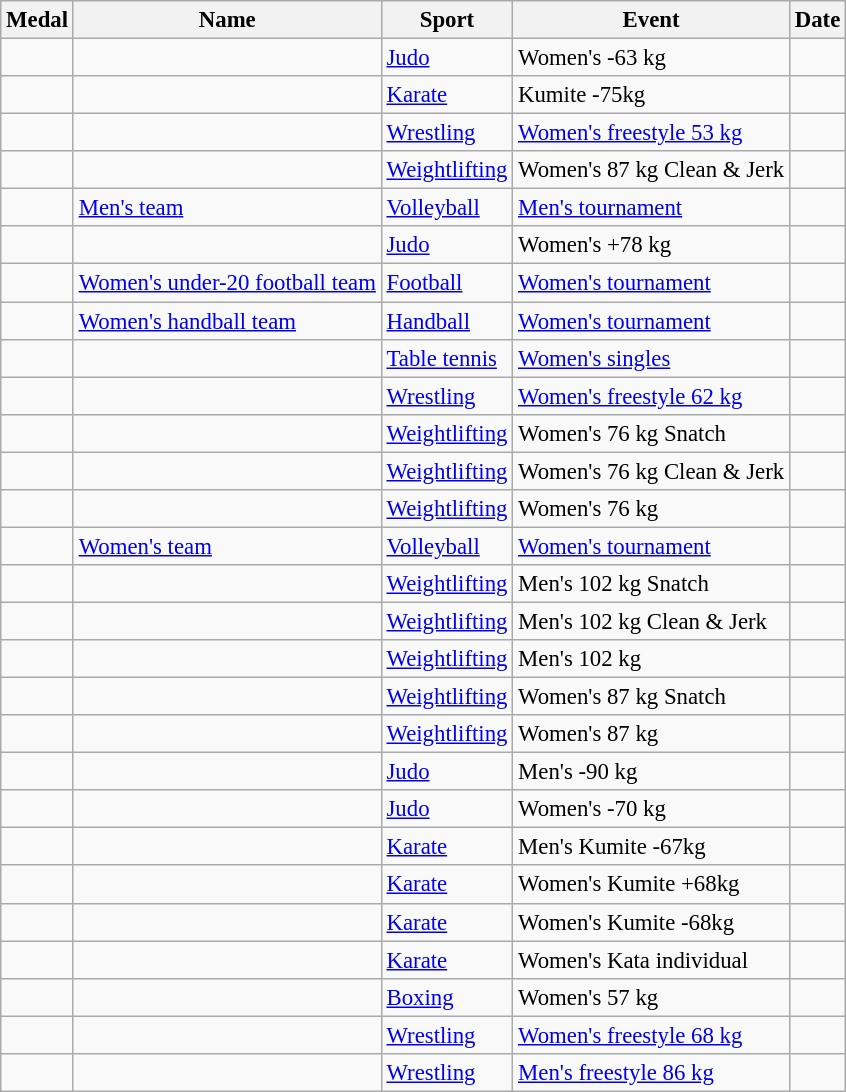<table class="wikitable sortable" style="font-size:95%">
<tr>
<th>Medal</th>
<th>Name</th>
<th>Sport</th>
<th>Event</th>
<th>Date</th>
</tr>
<tr>
<td></td>
<td></td>
<td><a href='#'>Judo</a></td>
<td>Women's -63 kg</td>
<td></td>
</tr>
<tr>
<td></td>
<td></td>
<td><a href='#'>Karate</a></td>
<td>Kumite -75kg</td>
<td></td>
</tr>
<tr>
<td></td>
<td></td>
<td><a href='#'>Wrestling</a></td>
<td><a href='#'>Women's freestyle 53 kg</a></td>
<td></td>
</tr>
<tr>
<td></td>
<td></td>
<td><a href='#'>Weightlifting</a></td>
<td>Women's 87 kg Clean & Jerk</td>
<td></td>
</tr>
<tr>
<td></td>
<td><a href='#'>Men's team</a></td>
<td><a href='#'>Volleyball</a></td>
<td><a href='#'>Men's tournament</a></td>
<td></td>
</tr>
<tr>
<td></td>
<td></td>
<td><a href='#'>Judo</a></td>
<td>Women's +78 kg</td>
<td></td>
</tr>
<tr>
<td></td>
<td><a href='#'>Women's under-20 football team</a></td>
<td><a href='#'>Football</a></td>
<td><a href='#'>Women's tournament</a></td>
<td></td>
</tr>
<tr>
<td></td>
<td><a href='#'>Women's handball team</a></td>
<td><a href='#'>Handball</a></td>
<td><a href='#'>Women's tournament</a></td>
<td></td>
</tr>
<tr>
<td></td>
<td></td>
<td><a href='#'>Table tennis</a></td>
<td><a href='#'>Women's singles</a></td>
<td></td>
</tr>
<tr>
<td></td>
<td></td>
<td><a href='#'>Wrestling</a></td>
<td><a href='#'>Women's freestyle 62 kg</a></td>
<td></td>
</tr>
<tr>
<td></td>
<td></td>
<td><a href='#'>Weightlifting</a></td>
<td>Women's 76 kg Snatch</td>
<td></td>
</tr>
<tr>
<td></td>
<td></td>
<td><a href='#'>Weightlifting</a></td>
<td>Women's 76 kg Clean & Jerk</td>
<td></td>
</tr>
<tr>
<td></td>
<td></td>
<td><a href='#'>Weightlifting</a></td>
<td>Women's 76 kg</td>
<td></td>
</tr>
<tr>
<td></td>
<td><a href='#'>Women's team</a></td>
<td><a href='#'>Volleyball</a></td>
<td><a href='#'>Women's tournament</a></td>
<td></td>
</tr>
<tr>
<td></td>
<td></td>
<td><a href='#'>Weightlifting</a></td>
<td>Men's 102 kg Snatch</td>
<td></td>
</tr>
<tr>
<td></td>
<td></td>
<td><a href='#'>Weightlifting</a></td>
<td>Men's 102 kg Clean & Jerk</td>
<td></td>
</tr>
<tr>
<td></td>
<td></td>
<td><a href='#'>Weightlifting</a></td>
<td>Men's 102 kg</td>
<td></td>
</tr>
<tr>
<td></td>
<td></td>
<td><a href='#'>Weightlifting</a></td>
<td>Women's 87 kg Snatch</td>
<td></td>
</tr>
<tr>
<td></td>
<td></td>
<td><a href='#'>Weightlifting</a></td>
<td>Women's 87 kg</td>
<td></td>
</tr>
<tr>
<td></td>
<td></td>
<td><a href='#'>Judo</a></td>
<td>Men's -90 kg</td>
<td></td>
</tr>
<tr>
<td></td>
<td></td>
<td><a href='#'>Judo</a></td>
<td>Women's -70 kg</td>
<td></td>
</tr>
<tr>
<td></td>
<td></td>
<td><a href='#'>Karate</a></td>
<td>Men's Kumite -67kg</td>
<td></td>
</tr>
<tr>
<td></td>
<td></td>
<td><a href='#'>Karate</a></td>
<td>Women's Kumite +68kg</td>
<td></td>
</tr>
<tr>
<td></td>
<td></td>
<td><a href='#'>Karate</a></td>
<td>Women's Kumite -68kg</td>
<td></td>
</tr>
<tr>
<td></td>
<td></td>
<td><a href='#'>Karate</a></td>
<td>Women's Kata individual</td>
<td></td>
</tr>
<tr>
<td></td>
<td></td>
<td><a href='#'>Boxing</a></td>
<td>Women's 57 kg</td>
<td></td>
</tr>
<tr>
<td></td>
<td></td>
<td><a href='#'>Wrestling</a></td>
<td><a href='#'>Women's freestyle 68 kg</a></td>
<td></td>
</tr>
<tr>
<td></td>
<td></td>
<td><a href='#'>Wrestling</a></td>
<td><a href='#'>Men's freestyle 86 kg</a></td>
<td></td>
</tr>
</table>
